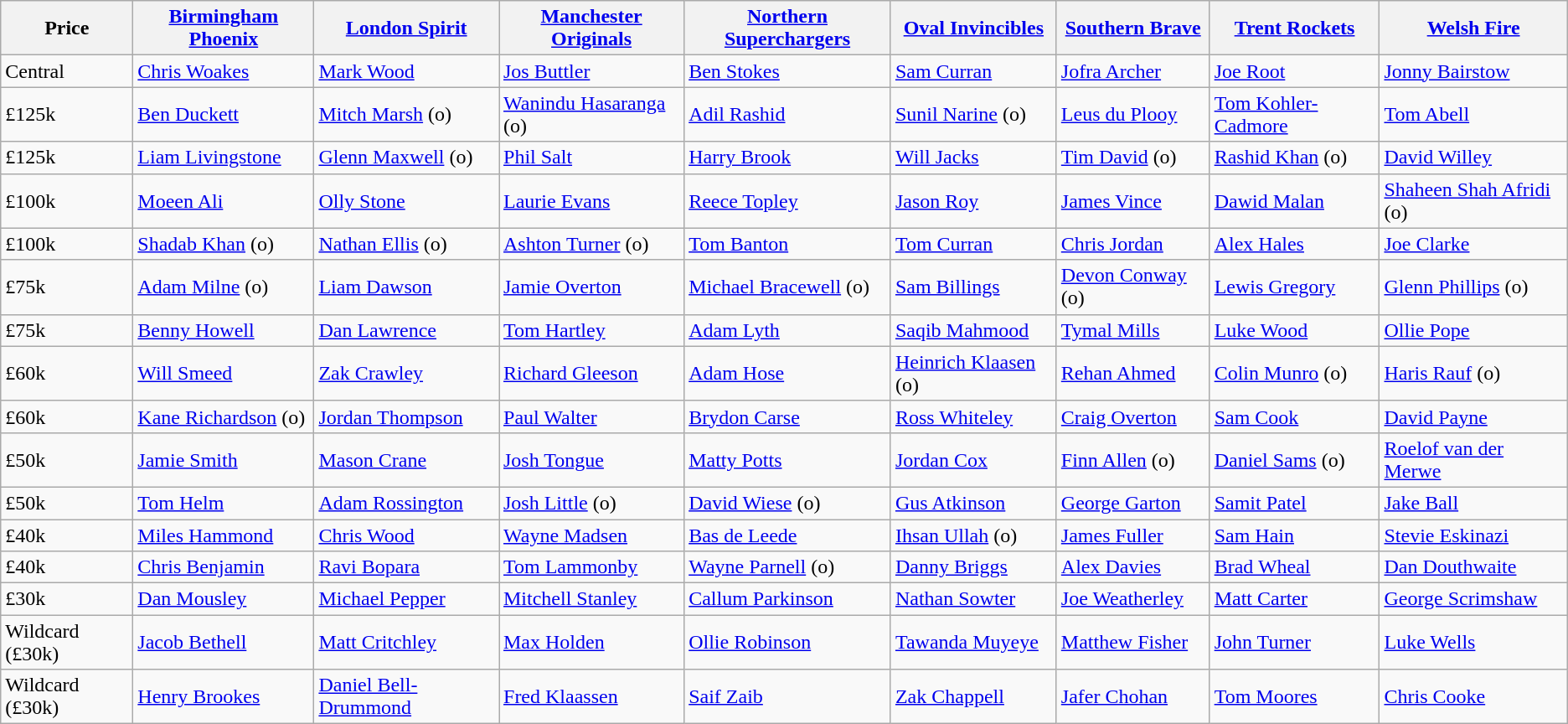<table class="wikitable">
<tr>
<th>Price</th>
<th><a href='#'>Birmingham Phoenix</a></th>
<th><a href='#'>London Spirit</a></th>
<th><a href='#'>Manchester Originals</a></th>
<th><a href='#'>Northern Superchargers</a></th>
<th><a href='#'>Oval Invincibles</a></th>
<th><a href='#'>Southern Brave</a></th>
<th><a href='#'>Trent Rockets</a></th>
<th><a href='#'>Welsh Fire</a></th>
</tr>
<tr>
<td>Central</td>
<td><a href='#'>Chris Woakes</a></td>
<td><a href='#'>Mark Wood</a></td>
<td><a href='#'>Jos Buttler</a></td>
<td><a href='#'>Ben Stokes</a></td>
<td><a href='#'>Sam Curran</a></td>
<td><a href='#'>Jofra Archer</a></td>
<td><a href='#'>Joe Root</a></td>
<td><a href='#'>Jonny Bairstow</a></td>
</tr>
<tr>
<td>£125k</td>
<td><a href='#'>Ben Duckett</a></td>
<td><a href='#'>Mitch Marsh</a> (o)</td>
<td><a href='#'>Wanindu Hasaranga</a> (o)</td>
<td><a href='#'>Adil Rashid</a></td>
<td><a href='#'>Sunil Narine</a> (o)</td>
<td><a href='#'>Leus du Plooy</a></td>
<td><a href='#'>Tom Kohler-Cadmore</a></td>
<td><a href='#'>Tom Abell</a></td>
</tr>
<tr>
<td>£125k</td>
<td><a href='#'>Liam Livingstone</a></td>
<td><a href='#'>Glenn Maxwell</a> (o)</td>
<td><a href='#'>Phil Salt</a></td>
<td><a href='#'>Harry Brook</a></td>
<td><a href='#'>Will Jacks</a></td>
<td><a href='#'>Tim David</a> (o)</td>
<td><a href='#'>Rashid Khan</a> (o)</td>
<td><a href='#'>David Willey</a></td>
</tr>
<tr>
<td>£100k</td>
<td><a href='#'>Moeen Ali</a></td>
<td><a href='#'>Olly Stone</a></td>
<td><a href='#'>Laurie Evans</a></td>
<td><a href='#'>Reece Topley</a></td>
<td><a href='#'>Jason Roy</a></td>
<td><a href='#'>James Vince</a></td>
<td><a href='#'>Dawid Malan</a></td>
<td><a href='#'>Shaheen Shah Afridi</a> (o)</td>
</tr>
<tr>
<td>£100k</td>
<td><a href='#'>Shadab Khan</a> (o)</td>
<td><a href='#'>Nathan Ellis</a> (o)</td>
<td><a href='#'>Ashton Turner</a> (o)</td>
<td><a href='#'>Tom Banton</a></td>
<td><a href='#'>Tom Curran</a></td>
<td><a href='#'>Chris Jordan</a></td>
<td><a href='#'>Alex Hales</a></td>
<td><a href='#'>Joe Clarke</a></td>
</tr>
<tr>
<td>£75k</td>
<td><a href='#'>Adam Milne</a> (o)</td>
<td><a href='#'>Liam Dawson</a></td>
<td><a href='#'>Jamie Overton</a></td>
<td><a href='#'>Michael Bracewell</a> (o)</td>
<td><a href='#'>Sam Billings</a></td>
<td><a href='#'>Devon Conway</a> (o)</td>
<td><a href='#'>Lewis Gregory</a></td>
<td><a href='#'>Glenn Phillips</a> (o)</td>
</tr>
<tr>
<td>£75k</td>
<td><a href='#'>Benny Howell</a></td>
<td><a href='#'>Dan Lawrence</a></td>
<td><a href='#'>Tom Hartley</a></td>
<td><a href='#'>Adam Lyth</a></td>
<td><a href='#'>Saqib Mahmood</a></td>
<td><a href='#'>Tymal Mills</a></td>
<td><a href='#'>Luke Wood</a></td>
<td><a href='#'>Ollie Pope</a></td>
</tr>
<tr>
<td>£60k</td>
<td><a href='#'>Will Smeed</a></td>
<td><a href='#'>Zak Crawley</a></td>
<td><a href='#'>Richard Gleeson</a></td>
<td><a href='#'>Adam Hose</a></td>
<td><a href='#'>Heinrich Klaasen</a> (o)</td>
<td><a href='#'>Rehan Ahmed</a></td>
<td><a href='#'>Colin Munro</a> (o)</td>
<td><a href='#'>Haris Rauf</a> (o)</td>
</tr>
<tr>
<td>£60k</td>
<td><a href='#'>Kane Richardson</a> (o)</td>
<td><a href='#'>Jordan Thompson</a></td>
<td><a href='#'>Paul Walter</a></td>
<td><a href='#'>Brydon Carse</a></td>
<td><a href='#'>Ross Whiteley</a></td>
<td><a href='#'>Craig Overton</a></td>
<td><a href='#'>Sam Cook</a></td>
<td><a href='#'>David Payne</a></td>
</tr>
<tr>
<td>£50k</td>
<td><a href='#'>Jamie Smith</a></td>
<td><a href='#'>Mason Crane</a></td>
<td><a href='#'>Josh Tongue</a></td>
<td><a href='#'>Matty Potts</a></td>
<td><a href='#'>Jordan Cox</a></td>
<td><a href='#'>Finn Allen</a> (o)</td>
<td><a href='#'>Daniel Sams</a> (o)</td>
<td><a href='#'>Roelof van der Merwe</a></td>
</tr>
<tr>
<td>£50k</td>
<td><a href='#'>Tom Helm</a></td>
<td><a href='#'>Adam Rossington</a></td>
<td><a href='#'>Josh Little</a> (o)</td>
<td><a href='#'>David Wiese</a> (o)</td>
<td><a href='#'>Gus Atkinson</a></td>
<td><a href='#'>George Garton</a></td>
<td><a href='#'>Samit Patel</a></td>
<td><a href='#'>Jake Ball</a></td>
</tr>
<tr>
<td>£40k</td>
<td><a href='#'>Miles Hammond</a></td>
<td><a href='#'>Chris Wood</a></td>
<td><a href='#'>Wayne Madsen</a></td>
<td><a href='#'>Bas de Leede</a></td>
<td><a href='#'>Ihsan Ullah</a> (o)</td>
<td><a href='#'>James Fuller</a></td>
<td><a href='#'>Sam Hain</a></td>
<td><a href='#'>Stevie Eskinazi</a></td>
</tr>
<tr>
<td>£40k</td>
<td><a href='#'>Chris Benjamin</a></td>
<td><a href='#'>Ravi Bopara</a></td>
<td><a href='#'>Tom Lammonby</a></td>
<td><a href='#'>Wayne Parnell</a> (o)</td>
<td><a href='#'>Danny Briggs</a></td>
<td><a href='#'>Alex Davies</a></td>
<td><a href='#'>Brad Wheal</a></td>
<td><a href='#'>Dan Douthwaite</a></td>
</tr>
<tr>
<td>£30k</td>
<td><a href='#'>Dan Mousley</a></td>
<td><a href='#'>Michael Pepper</a></td>
<td><a href='#'>Mitchell Stanley</a></td>
<td><a href='#'>Callum Parkinson</a></td>
<td><a href='#'>Nathan Sowter</a></td>
<td><a href='#'>Joe Weatherley</a></td>
<td><a href='#'>Matt Carter</a></td>
<td><a href='#'>George Scrimshaw</a></td>
</tr>
<tr>
<td>Wildcard (£30k)</td>
<td><a href='#'>Jacob Bethell</a></td>
<td><a href='#'>Matt Critchley</a></td>
<td><a href='#'>Max Holden</a></td>
<td><a href='#'>Ollie Robinson</a></td>
<td><a href='#'>Tawanda Muyeye</a></td>
<td><a href='#'>Matthew Fisher</a></td>
<td><a href='#'>John Turner</a></td>
<td><a href='#'>Luke Wells</a></td>
</tr>
<tr>
<td>Wildcard (£30k)</td>
<td><a href='#'>Henry Brookes</a></td>
<td><a href='#'>Daniel Bell-Drummond</a></td>
<td><a href='#'>Fred Klaassen</a></td>
<td><a href='#'>Saif Zaib</a></td>
<td><a href='#'>Zak Chappell</a></td>
<td><a href='#'>Jafer Chohan</a></td>
<td><a href='#'>Tom Moores</a></td>
<td><a href='#'>Chris Cooke</a></td>
</tr>
</table>
